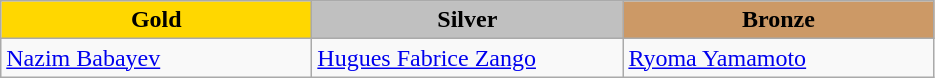<table class="wikitable" style="text-align:left">
<tr align="center">
<td width=200 bgcolor=gold><strong>Gold</strong></td>
<td width=200 bgcolor=silver><strong>Silver</strong></td>
<td width=200 bgcolor=CC9966><strong>Bronze</strong></td>
</tr>
<tr>
<td><a href='#'>Nazim Babayev</a><br></td>
<td><a href='#'>Hugues Fabrice Zango</a><br></td>
<td><a href='#'>Ryoma Yamamoto</a><br></td>
</tr>
</table>
